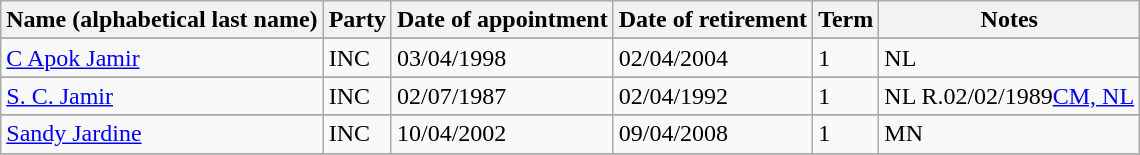<table class="wikitable sortable">
<tr>
<th>Name (alphabetical last name)</th>
<th>Party</th>
<th>Date of appointment</th>
<th>Date of retirement</th>
<th>Term</th>
<th>Notes</th>
</tr>
<tr>
</tr>
<tr>
<td><a href='#'>C Apok Jamir</a></td>
<td>INC</td>
<td>03/04/1998</td>
<td>02/04/2004</td>
<td>1</td>
<td>NL</td>
</tr>
<tr>
</tr>
<tr>
<td><a href='#'>S. C. Jamir</a></td>
<td>INC</td>
<td>02/07/1987</td>
<td>02/04/1992</td>
<td>1</td>
<td>NL R.02/02/1989<a href='#'>CM, NL</a></td>
</tr>
<tr>
</tr>
<tr>
<td><a href='#'>Sandy Jardine</a></td>
<td>INC</td>
<td>10/04/2002</td>
<td>09/04/2008</td>
<td>1</td>
<td>MN</td>
</tr>
<tr>
</tr>
</table>
